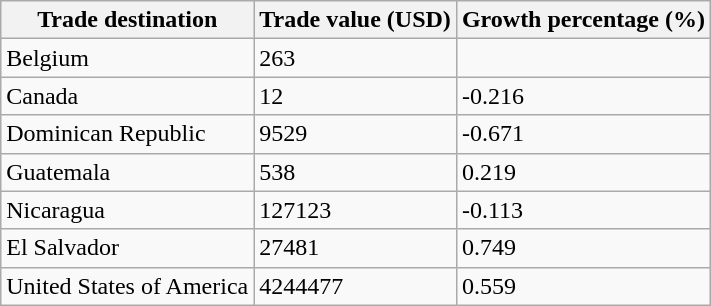<table class="wikitable sortable">
<tr>
<th>Trade destination</th>
<th>Trade value (USD)</th>
<th>Growth percentage (%)</th>
</tr>
<tr>
<td>Belgium</td>
<td>263</td>
<td></td>
</tr>
<tr>
<td>Canada</td>
<td>12</td>
<td>-0.216</td>
</tr>
<tr>
<td>Dominican Republic</td>
<td>9529</td>
<td>-0.671</td>
</tr>
<tr>
<td>Guatemala</td>
<td>538</td>
<td>0.219</td>
</tr>
<tr>
<td>Nicaragua</td>
<td>127123</td>
<td>-0.113</td>
</tr>
<tr>
<td>El Salvador</td>
<td>27481</td>
<td>0.749</td>
</tr>
<tr>
<td>United States of America</td>
<td>4244477</td>
<td>0.559</td>
</tr>
</table>
